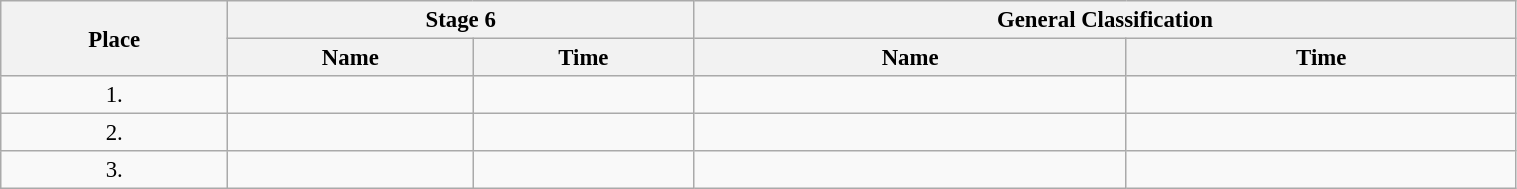<table class=wikitable style="font-size:95%" width="80%">
<tr>
<th rowspan="2">Place</th>
<th colspan="2">Stage 6</th>
<th colspan="2">General Classification</th>
</tr>
<tr>
<th>Name</th>
<th>Time</th>
<th>Name</th>
<th>Time</th>
</tr>
<tr>
<td align="center">1.</td>
<td></td>
<td></td>
<td></td>
<td></td>
</tr>
<tr>
<td align="center">2.</td>
<td></td>
<td></td>
<td></td>
<td></td>
</tr>
<tr>
<td align="center">3.</td>
<td></td>
<td></td>
<td></td>
<td></td>
</tr>
</table>
